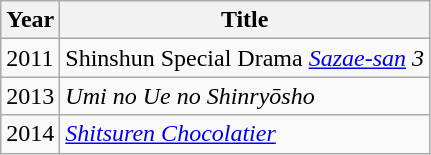<table class="wikitable">
<tr>
<th>Year</th>
<th>Title</th>
</tr>
<tr>
<td>2011</td>
<td>Shinshun Special Drama <em><a href='#'>Sazae-san</a> 3</em></td>
</tr>
<tr>
<td>2013</td>
<td><em>Umi no Ue no Shinryōsho</em></td>
</tr>
<tr>
<td>2014</td>
<td><em><a href='#'>Shitsuren Chocolatier</a></em></td>
</tr>
</table>
